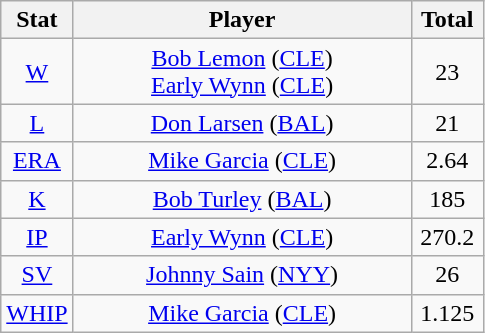<table class="wikitable" style="text-align:center;">
<tr>
<th style="width:15%;">Stat</th>
<th>Player</th>
<th style="width:15%;">Total</th>
</tr>
<tr>
<td><a href='#'>W</a></td>
<td><a href='#'>Bob Lemon</a> (<a href='#'>CLE</a>)<br><a href='#'>Early Wynn</a> (<a href='#'>CLE</a>)</td>
<td>23</td>
</tr>
<tr>
<td><a href='#'>L</a></td>
<td><a href='#'>Don Larsen</a> (<a href='#'>BAL</a>)</td>
<td>21</td>
</tr>
<tr>
<td><a href='#'>ERA</a></td>
<td><a href='#'>Mike Garcia</a> (<a href='#'>CLE</a>)</td>
<td>2.64</td>
</tr>
<tr>
<td><a href='#'>K</a></td>
<td><a href='#'>Bob Turley</a> (<a href='#'>BAL</a>)</td>
<td>185</td>
</tr>
<tr>
<td><a href='#'>IP</a></td>
<td><a href='#'>Early Wynn</a> (<a href='#'>CLE</a>)</td>
<td>270.2</td>
</tr>
<tr>
<td><a href='#'>SV</a></td>
<td><a href='#'>Johnny Sain</a> (<a href='#'>NYY</a>)</td>
<td>26</td>
</tr>
<tr>
<td><a href='#'>WHIP</a></td>
<td><a href='#'>Mike Garcia</a> (<a href='#'>CLE</a>)</td>
<td>1.125</td>
</tr>
</table>
